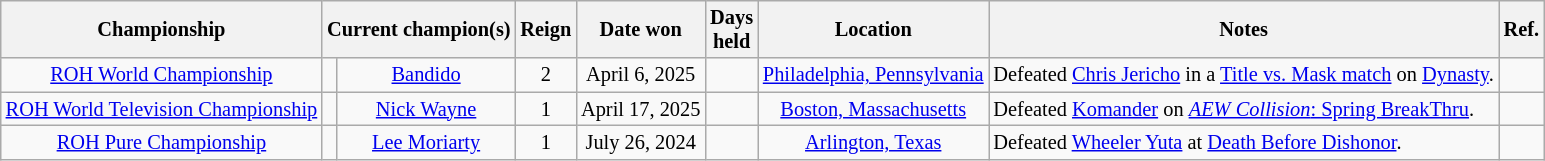<table class="wikitable sortable" style="text-align: center; font-size:85%;">
<tr>
<th>Championship</th>
<th colspan=2>Current champion(s)</th>
<th>Reign</th>
<th>Date won</th>
<th>Days<br>held</th>
<th>Location</th>
<th>Notes</th>
<th>Ref.</th>
</tr>
<tr>
<td align="center"><a href='#'>ROH World Championship</a></td>
<td align="center"></td>
<td align="center"><a href='#'>Bandido</a></td>
<td align="center">2</td>
<td align="center">April 6, 2025</td>
<td align="center"></td>
<td align="center"><a href='#'>Philadelphia, Pennsylvania</a></td>
<td align="left">Defeated <a href='#'>Chris Jericho</a> in a <a href='#'>Title vs. Mask match</a> on <a href='#'>Dynasty</a>.</td>
<td align="center"></td>
</tr>
<tr>
<td align="center"><a href='#'>ROH World Television Championship</a></td>
<td align="center"></td>
<td align="center"><a href='#'>Nick Wayne</a></td>
<td align="center">1</td>
<td align="center">April 17, 2025</td>
<td align="center"></td>
<td align="center"><a href='#'>Boston, Massachusetts</a></td>
<td align="left">Defeated <a href='#'>Komander</a> on <a href='#'><em>AEW Collision</em>: Spring BreakThru</a>.</td>
<td align="center"></td>
</tr>
<tr>
<td align="center"><a href='#'>ROH Pure Championship</a></td>
<td align="center"></td>
<td align="center"><a href='#'>Lee Moriarty</a></td>
<td align="center">1</td>
<td align="center">July 26, 2024</td>
<td align="center"></td>
<td align="center"><a href='#'>Arlington, Texas</a></td>
<td align="left">Defeated <a href='#'>Wheeler Yuta</a> at <a href='#'>Death Before Dishonor</a>.</td>
<td align="center"></td>
</tr>
</table>
